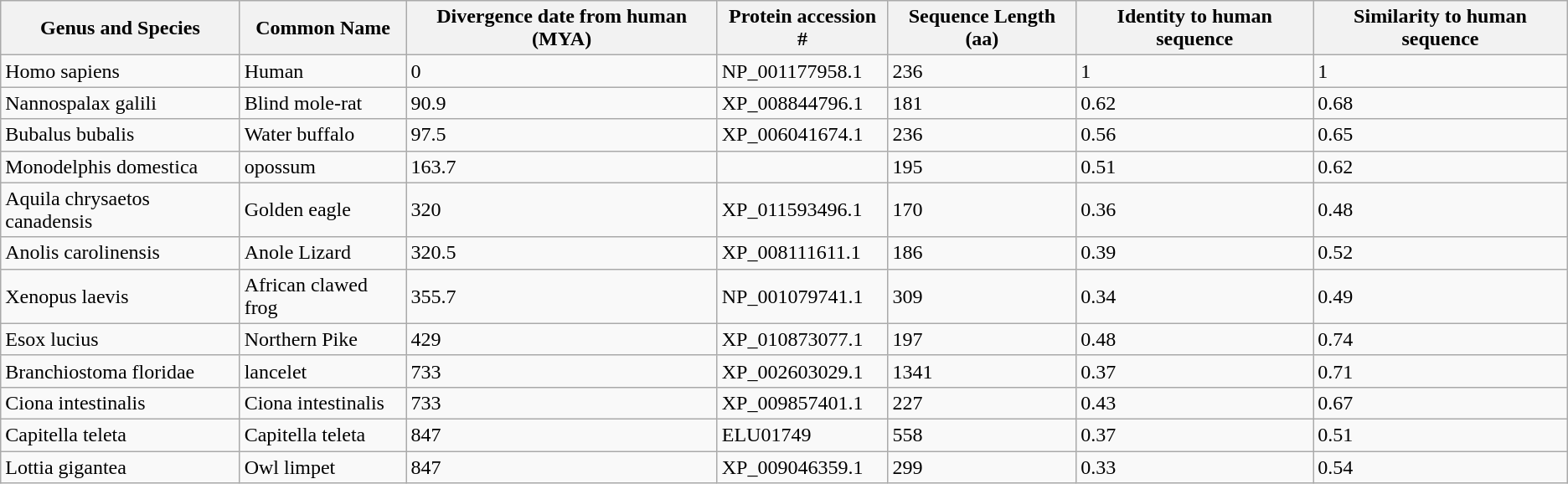<table class="wikitable">
<tr>
<th>Genus  and Species</th>
<th>Common Name</th>
<th>Divergence date  from human (MYA)</th>
<th>Protein accession  # </th>
<th>Sequence Length  (aa)</th>
<th>Identity to human  sequence</th>
<th>Similarity to  human sequence</th>
</tr>
<tr>
<td>Homo sapiens</td>
<td>Human</td>
<td>0</td>
<td>NP_001177958.1</td>
<td>236</td>
<td>1</td>
<td>1</td>
</tr>
<tr>
<td>Nannospalax  galili</td>
<td>Blind mole-rat</td>
<td>90.9</td>
<td>XP_008844796.1</td>
<td>181</td>
<td>0.62</td>
<td>0.68</td>
</tr>
<tr>
<td>Bubalus  bubalis</td>
<td>Water buffalo</td>
<td>97.5</td>
<td>XP_006041674.1</td>
<td>236</td>
<td>0.56</td>
<td>0.65</td>
</tr>
<tr>
<td>Monodelphis  domestica</td>
<td>opossum</td>
<td>163.7</td>
<td></td>
<td>195</td>
<td>0.51</td>
<td>0.62</td>
</tr>
<tr>
<td>Aquila  chrysaetos canadensis</td>
<td>Golden eagle</td>
<td>320</td>
<td>XP_011593496.1</td>
<td>170</td>
<td>0.36</td>
<td>0.48</td>
</tr>
<tr>
<td>Anolis  carolinensis</td>
<td>Anole Lizard</td>
<td>320.5</td>
<td>XP_008111611.1</td>
<td>186</td>
<td>0.39</td>
<td>0.52</td>
</tr>
<tr>
<td>Xenopus laevis</td>
<td>African clawed frog</td>
<td>355.7</td>
<td>NP_001079741.1</td>
<td>309</td>
<td>0.34</td>
<td>0.49</td>
</tr>
<tr>
<td>Esox lucius</td>
<td>Northern Pike</td>
<td>429</td>
<td>XP_010873077.1</td>
<td>197</td>
<td>0.48</td>
<td>0.74</td>
</tr>
<tr>
<td>Branchiostoma  floridae</td>
<td>lancelet</td>
<td>733</td>
<td>XP_002603029.1</td>
<td>1341</td>
<td>0.37</td>
<td>0.71</td>
</tr>
<tr>
<td>Ciona intestinalis</td>
<td>Ciona intestinalis</td>
<td>733</td>
<td>XP_009857401.1</td>
<td>227</td>
<td>0.43</td>
<td>0.67</td>
</tr>
<tr>
<td>Capitella teleta</td>
<td>Capitella teleta</td>
<td>847</td>
<td>ELU01749</td>
<td>558</td>
<td>0.37</td>
<td>0.51</td>
</tr>
<tr>
<td>Lottia gigantea</td>
<td>Owl limpet</td>
<td>847</td>
<td>XP_009046359.1</td>
<td>299</td>
<td>0.33</td>
<td>0.54</td>
</tr>
</table>
